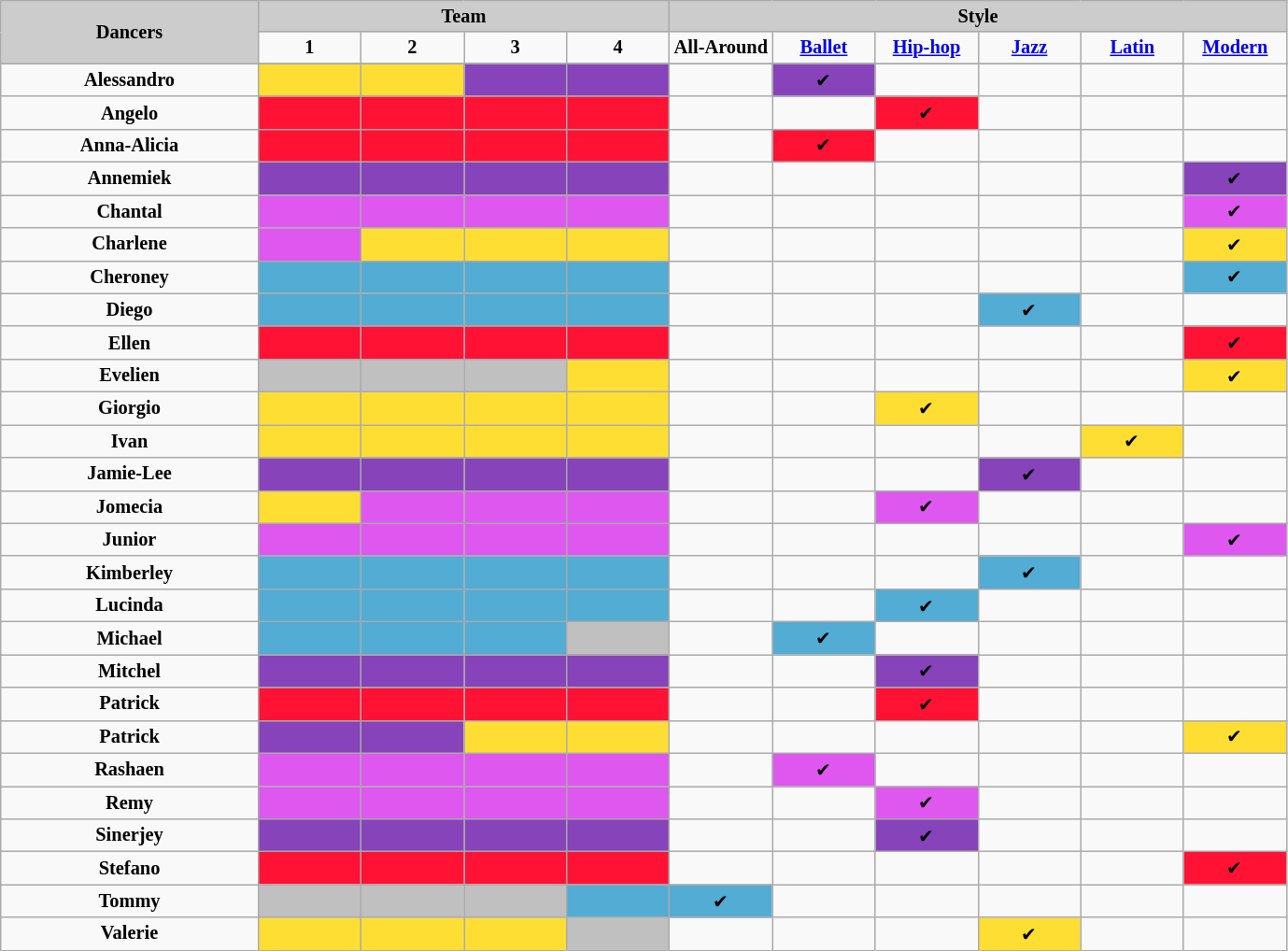<table class="wikitable" style="text-align:center; font-size:85%">
<tr>
<td rowspan="2" bgcolor="CCCCCC"><strong>Dancers</strong></td>
<td colspan="4" bgcolor="CCCCCC"><strong>Team</strong></td>
<td colspan="6" bgcolor="CCCCCC"><strong>Style</strong></td>
</tr>
<tr>
<td align="center" width=8%><strong>1</strong></td>
<td align="center" width=8%><strong>2</strong></td>
<td align="center" width=8%><strong>3</strong></td>
<td align="center" width=8%><strong>4</strong></td>
<td align="center" width=8%><strong>All-Around</strong></td>
<td align="center" width=8%><strong><a href='#'>Ballet</a></strong></td>
<td align="center" width=8%><strong><a href='#'>Hip-hop</a></strong></td>
<td align="center" width=8%><strong><a href='#'>Jazz</a></strong></td>
<td align="center" width=8%><strong><a href='#'>Latin</a></strong></td>
<td align="center" width=8%><strong><a href='#'>Modern</a></strong></td>
</tr>
<tr>
</tr>
<tr>
<td><strong>Alessandro</strong></td>
<td bgcolor="#FFDE34" align="center"></td>
<td bgcolor="#FFDE34" align="center"></td>
<td bgcolor="#8743BA" align="center"></td>
<td bgcolor="#8743BA" align="center"></td>
<td></td>
<td bgcolor="#8743BA" text-align:center;">✔</td>
<td></td>
<td></td>
<td></td>
</tr>
<tr>
<td><strong>Angelo</strong></td>
<td bgcolor="#FF1234" align="center"></td>
<td bgcolor="#FF1234" align="center"></td>
<td bgcolor="#FF1234" align="center"></td>
<td bgcolor="#FF1234" align="center"></td>
<td></td>
<td></td>
<td bgcolor="#FF1234" text-align:center;">✔</td>
<td></td>
<td></td>
<td></td>
</tr>
<tr>
<td><strong>Anna-Alicia</strong></td>
<td bgcolor="#FF1234" align="center"></td>
<td bgcolor="#FF1234" align="center"></td>
<td bgcolor="#FF1234" align="center"></td>
<td bgcolor="#FF1234" align="center"></td>
<td></td>
<td bgcolor="#FF1234" text-align:center;">✔</td>
<td></td>
<td></td>
<td></td>
<td></td>
</tr>
<tr>
<td><strong>Annemiek</strong></td>
<td bgcolor="#8743BA" align="center"></td>
<td bgcolor="#8743BA" align="center"></td>
<td bgcolor="#8743BA" align="center"></td>
<td bgcolor="#8743BA" align="center"></td>
<td></td>
<td></td>
<td></td>
<td></td>
<td></td>
<td bgcolor="#8743BA" text-align:center;">✔</td>
</tr>
<tr>
<td><strong>Chantal</strong></td>
<td bgcolor="#DE57EF" align="center"></td>
<td bgcolor="#DE57EF" align="center"></td>
<td bgcolor="#DE57EF" align="center"></td>
<td bgcolor="#DE57EF" align="center"></td>
<td></td>
<td></td>
<td></td>
<td></td>
<td></td>
<td bgcolor="#DE57EF" text-align:center;">✔</td>
</tr>
<tr>
<td><strong>Charlene</strong></td>
<td bgcolor="#DE57EF" align="center"></td>
<td bgcolor="#FFDE34" align="center"></td>
<td bgcolor="#FFDE34" align="center"></td>
<td bgcolor="#FFDE34" align="center"></td>
<td></td>
<td></td>
<td></td>
<td></td>
<td></td>
<td bgcolor="#FFDE34" text-align:center;">✔</td>
</tr>
<tr>
<td><strong>Cheroney</strong></td>
<td bgcolor="#52ACD3" align="center"></td>
<td bgcolor="#52ACD3" align="center"></td>
<td bgcolor="#52ACD3" align="center"></td>
<td bgcolor="#52ACD3" align="center"></td>
<td></td>
<td></td>
<td></td>
<td></td>
<td></td>
<td bgcolor="#52ACD3" text-align:center;">✔</td>
</tr>
<tr>
<td><strong>Diego</strong></td>
<td bgcolor="#52ACD3" align="center"></td>
<td bgcolor="#52ACD3" align="center"></td>
<td bgcolor="#52ACD3" align="center"></td>
<td bgcolor="#52ACD3" align="center"></td>
<td></td>
<td></td>
<td></td>
<td bgcolor="#52ACD3" text-align:center;">✔</td>
<td></td>
<td></td>
</tr>
<tr>
<td><strong>Ellen</strong></td>
<td bgcolor="#FF1234" align="center"></td>
<td bgcolor="#FF1234" align="center"></td>
<td bgcolor="#FF1234" align="center"></td>
<td bgcolor="#FF1234" align="center"></td>
<td></td>
<td></td>
<td></td>
<td></td>
<td></td>
<td bgcolor="#FF1234" text-align:center;">✔</td>
</tr>
<tr>
<td><strong>Evelien</strong></td>
<td bgcolor="silver" align="center"></td>
<td bgcolor="silver" align="center"></td>
<td bgcolor="silver" align="center"></td>
<td bgcolor="#FFDE34" align="center"></td>
<td></td>
<td></td>
<td></td>
<td></td>
<td></td>
<td bgcolor="#FFDE34" text-align:center;">✔</td>
</tr>
<tr>
<td><strong>Giorgio</strong></td>
<td bgcolor="#FFDE34" align="center"></td>
<td bgcolor="#FFDE34" align="center"></td>
<td bgcolor="#FFDE34" align="center"></td>
<td bgcolor="#FFDE34" align="center"></td>
<td></td>
<td></td>
<td bgcolor="#FFDE34" text-align:center;">✔</td>
<td></td>
<td></td>
<td></td>
</tr>
<tr>
<td><strong>Ivan</strong></td>
<td bgcolor="#FFDE34" align="center"></td>
<td bgcolor="#FFDE34" align="center"></td>
<td bgcolor="#FFDE34" align="center"></td>
<td bgcolor="#FFDE34" align="center"></td>
<td></td>
<td></td>
<td></td>
<td></td>
<td bgcolor="#FFDE34" text-align:center;">✔</td>
<td></td>
</tr>
<tr>
<td><strong>Jamie-Lee</strong></td>
<td bgcolor="#8743BA" align="center"></td>
<td bgcolor="#8743BA" align="center"></td>
<td bgcolor="#8743BA" align="center"></td>
<td bgcolor="#8743BA" align="center"></td>
<td></td>
<td></td>
<td></td>
<td bgcolor="#8743BA" text-align:center;">✔</td>
<td></td>
<td></td>
</tr>
<tr>
<td><strong>Jomecia</strong></td>
<td bgcolor="#FFDE34" align="center"></td>
<td bgcolor="#DE57EF" align="center"></td>
<td bgcolor="#DE57EF" align="center"></td>
<td bgcolor="#DE57EF" align="center"></td>
<td></td>
<td></td>
<td bgcolor="#DE57EF" text-align:center;">✔</td>
<td></td>
<td></td>
<td></td>
</tr>
<tr>
<td><strong>Junior</strong></td>
<td bgcolor="#DE57EF" align="center"></td>
<td bgcolor="#DE57EF" align="center"></td>
<td bgcolor="#DE57EF" align="center"></td>
<td bgcolor="#DE57EF" align="center"></td>
<td></td>
<td></td>
<td></td>
<td></td>
<td></td>
<td bgcolor="#DE57EF" text-align:center;">✔</td>
</tr>
<tr>
<td><strong>Kimberley</strong></td>
<td bgcolor="#52ACD3" align="center"></td>
<td bgcolor="#52ACD3" align="center"></td>
<td bgcolor="#52ACD3" align="center"></td>
<td bgcolor="#52ACD3" align="center"></td>
<td></td>
<td></td>
<td></td>
<td bgcolor="#52ACD3" text-align:center;">✔</td>
<td></td>
<td></td>
</tr>
<tr>
<td><strong>Lucinda</strong></td>
<td bgcolor="#52ACD3" align="center"></td>
<td bgcolor="#52ACD3" align="center"></td>
<td bgcolor="#52ACD3" align="center"></td>
<td bgcolor="#52ACD3" align="center"></td>
<td></td>
<td></td>
<td bgcolor="#52ACD3" text-align:center;">✔</td>
<td></td>
<td></td>
<td></td>
</tr>
<tr>
<td><strong>Michael</strong></td>
<td bgcolor="#52ACD3" align="center"></td>
<td bgcolor="#52ACD3" align="center"></td>
<td bgcolor="#52ACD3" align="center"></td>
<td bgcolor="silver" align="center"></td>
<td></td>
<td bgcolor="#52ACD3" text-align:center;">✔</td>
<td></td>
<td></td>
<td></td>
<td></td>
</tr>
<tr>
<td><strong>Mitchel</strong></td>
<td bgcolor="#8743BA" align="center"></td>
<td bgcolor="#8743BA" align="center"></td>
<td bgcolor="#8743BA" align="center"></td>
<td bgcolor="#8743BA" align="center"></td>
<td></td>
<td></td>
<td bgcolor="#8743BA" text-align:center;">✔</td>
<td></td>
<td></td>
<td></td>
</tr>
<tr>
<td><strong>Patrick</strong></td>
<td bgcolor="#FF1234" align="center"></td>
<td bgcolor="#FF1234" align="center"></td>
<td bgcolor="#FF1234" align="center"></td>
<td bgcolor="#FF1234" align="center"></td>
<td></td>
<td></td>
<td bgcolor="#FF1234" text-align:center;">✔</td>
<td></td>
<td></td>
<td></td>
</tr>
<tr>
<td><strong>Patrick</strong></td>
<td bgcolor="#8743BA" align="center"></td>
<td bgcolor="#8743BA" align="center"></td>
<td bgcolor="#FFDE34" align="center"></td>
<td bgcolor="#FFDE34" align="center"></td>
<td></td>
<td></td>
<td></td>
<td></td>
<td></td>
<td bgcolor="#FFDE34" text-align:center;">✔</td>
</tr>
<tr>
<td><strong>Rashaen</strong></td>
<td bgcolor="#DE57EF" align="center"></td>
<td bgcolor="#DE57EF" align="center"></td>
<td bgcolor="#DE57EF" align="center"></td>
<td bgcolor="#DE57EF" align="center"></td>
<td></td>
<td bgcolor="#DE57EF" text-align:center;">✔</td>
<td></td>
<td></td>
<td></td>
<td></td>
</tr>
<tr>
<td><strong>Remy</strong></td>
<td bgcolor="#DE57EF" align="center"></td>
<td bgcolor="#DE57EF" align="center"></td>
<td bgcolor="#DE57EF" align="center"></td>
<td bgcolor="#DE57EF" align="center"></td>
<td></td>
<td></td>
<td bgcolor="#DE57EF" text-align:center;">✔</td>
<td></td>
<td></td>
<td></td>
</tr>
<tr>
<td><strong>Sinerjey</strong></td>
<td bgcolor="#8743BA" align="center"></td>
<td bgcolor="#8743BA" align="center"></td>
<td bgcolor="#8743BA" align="center"></td>
<td bgcolor="#8743BA" align="center"></td>
<td></td>
<td></td>
<td bgcolor="#8743BA" text-align:center;">✔</td>
<td></td>
<td></td>
<td></td>
</tr>
<tr>
<td><strong>Stefano</strong></td>
<td bgcolor="#FF1234" align="center"></td>
<td bgcolor="#FF1234" align="center"></td>
<td bgcolor="#FF1234" align="center"></td>
<td bgcolor="#FF1234" align="center"></td>
<td></td>
<td></td>
<td></td>
<td></td>
<td></td>
<td bgcolor="#FF1234" text-align:center;">✔</td>
</tr>
<tr>
<td><strong>Tommy</strong></td>
<td bgcolor="silver" align="center"></td>
<td bgcolor="silver" align="center"></td>
<td bgcolor="silver" align="center"></td>
<td bgcolor="#52ACD3" align="center"></td>
<td bgcolor="#52ACD3" text-align:center;">✔</td>
<td></td>
<td></td>
<td></td>
<td></td>
<td></td>
</tr>
<tr>
<td><strong>Valerie</strong></td>
<td bgcolor="#FFDE34" align="center"></td>
<td bgcolor="#FFDE34" align="center"></td>
<td bgcolor="#FFDE34" align="center"></td>
<td bgcolor="silver" align="center"></td>
<td></td>
<td></td>
<td></td>
<td bgcolor="#FFDE34" text-align:center;">✔</td>
<td></td>
<td></td>
</tr>
</table>
